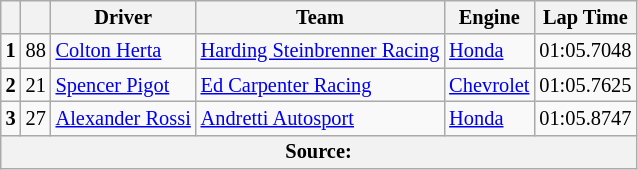<table class="wikitable" style="font-size:85%;">
<tr>
<th></th>
<th></th>
<th>Driver</th>
<th>Team</th>
<th>Engine</th>
<th>Lap Time</th>
</tr>
<tr>
<td style="text-align:center;"><strong>1</strong></td>
<td style="text-align:center;">88</td>
<td> <a href='#'>Colton Herta</a> <strong></strong></td>
<td><a href='#'>Harding Steinbrenner Racing</a></td>
<td><a href='#'>Honda</a></td>
<td>01:05.7048</td>
</tr>
<tr>
<td style="text-align:center;"><strong>2</strong></td>
<td style="text-align:center;">21</td>
<td> <a href='#'>Spencer Pigot</a></td>
<td><a href='#'>Ed Carpenter Racing</a></td>
<td><a href='#'>Chevrolet</a></td>
<td>01:05.7625</td>
</tr>
<tr>
<td style="text-align:center;"><strong>3</strong></td>
<td style="text-align:center;">27</td>
<td> <a href='#'>Alexander Rossi</a> <strong></strong></td>
<td><a href='#'>Andretti Autosport</a></td>
<td><a href='#'>Honda</a></td>
<td>01:05.8747</td>
</tr>
<tr>
<th colspan="6">Source:</th>
</tr>
</table>
